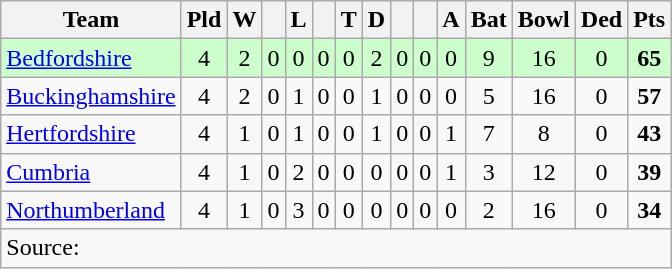<table class="wikitable" style="text-align:center">
<tr>
<th>Team</th>
<th>Pld</th>
<th>W</th>
<th></th>
<th>L</th>
<th></th>
<th>T</th>
<th>D</th>
<th></th>
<th></th>
<th>A</th>
<th>Bat</th>
<th>Bowl</th>
<th>Ded</th>
<th>Pts</th>
</tr>
<tr style="background: #cfc">
<td align=left><a href='#'>Bedfordshire</a></td>
<td>4</td>
<td>2</td>
<td>0</td>
<td>0</td>
<td>0</td>
<td>0</td>
<td>2</td>
<td>0</td>
<td>0</td>
<td>0</td>
<td>9</td>
<td>16</td>
<td>0</td>
<td><strong>65</strong></td>
</tr>
<tr>
<td align=left><a href='#'>Buckinghamshire</a></td>
<td>4</td>
<td>2</td>
<td>0</td>
<td>1</td>
<td>0</td>
<td>0</td>
<td>1</td>
<td>0</td>
<td>0</td>
<td>0</td>
<td>5</td>
<td>16</td>
<td>0</td>
<td><strong>57</strong></td>
</tr>
<tr>
<td align=left><a href='#'>Hertfordshire</a></td>
<td>4</td>
<td>1</td>
<td>0</td>
<td>1</td>
<td>0</td>
<td>0</td>
<td>1</td>
<td>0</td>
<td>0</td>
<td>1</td>
<td>7</td>
<td>8</td>
<td>0</td>
<td><strong>43</strong></td>
</tr>
<tr>
<td align=left><a href='#'>Cumbria</a></td>
<td>4</td>
<td>1</td>
<td>0</td>
<td>2</td>
<td>0</td>
<td>0</td>
<td>0</td>
<td>0</td>
<td>0</td>
<td>1</td>
<td>3</td>
<td>12</td>
<td>0</td>
<td><strong>39</strong></td>
</tr>
<tr>
<td align=left><a href='#'>Northumberland</a></td>
<td>4</td>
<td>1</td>
<td>0</td>
<td>3</td>
<td>0</td>
<td>0</td>
<td>0</td>
<td>0</td>
<td>0</td>
<td>0</td>
<td>2</td>
<td>16</td>
<td>0</td>
<td><strong>34</strong></td>
</tr>
<tr>
<td colspan=15 align="left">Source:</td>
</tr>
</table>
